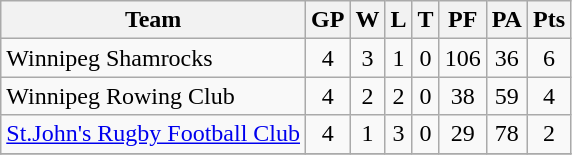<table class="wikitable">
<tr>
<th>Team</th>
<th>GP</th>
<th>W</th>
<th>L</th>
<th>T</th>
<th>PF</th>
<th>PA</th>
<th>Pts</th>
</tr>
<tr align="center">
<td align="left">Winnipeg Shamrocks</td>
<td>4</td>
<td>3</td>
<td>1</td>
<td>0</td>
<td>106</td>
<td>36</td>
<td>6</td>
</tr>
<tr align="center">
<td align="left">Winnipeg Rowing Club</td>
<td>4</td>
<td>2</td>
<td>2</td>
<td>0</td>
<td>38</td>
<td>59</td>
<td>4</td>
</tr>
<tr align="center">
<td align="left"><a href='#'>St.John's Rugby Football Club</a></td>
<td>4</td>
<td>1</td>
<td>3</td>
<td>0</td>
<td>29</td>
<td>78</td>
<td>2</td>
</tr>
<tr align="center">
</tr>
</table>
